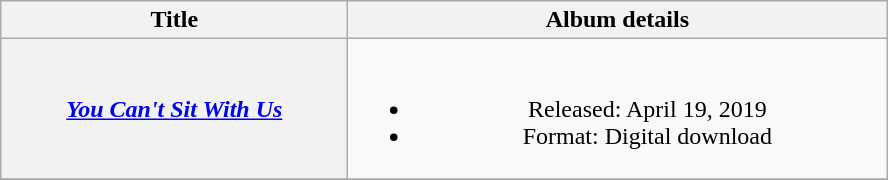<table class="wikitable plainrowheaders" style="text-align:center;">
<tr>
<th scope="col" rowspan="1" style="width:14em;">Title</th>
<th scope="col" rowspan="1" style="width:22em;">Album details</th>
</tr>
<tr>
<th scope="row"><em><a href='#'>You Can't Sit With Us</a></em></th>
<td><br><ul><li>Released: April 19, 2019</li><li>Format: Digital download</li></ul></td>
</tr>
<tr>
</tr>
</table>
